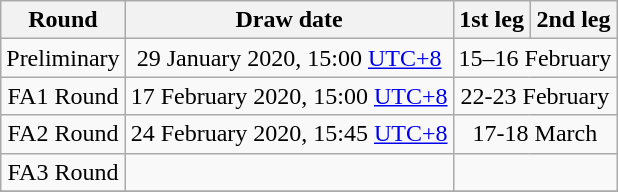<table class="wikitable" style="text-align:center">
<tr>
<th>Round</th>
<th>Draw date</th>
<th>1st leg</th>
<th>2nd leg</th>
</tr>
<tr>
<td>Preliminary</td>
<td>29 January 2020, 15:00 <a href='#'>UTC+8</a></td>
<td colspan=2>15–16 February</td>
</tr>
<tr>
<td>FA1 Round</td>
<td>17 February 2020, 15:00 <a href='#'>UTC+8</a></td>
<td colspan=2>22-23 February</td>
</tr>
<tr>
<td>FA2 Round</td>
<td>24 February 2020, 15:45 <a href='#'>UTC+8</a></td>
<td colspan=2>17-18 March</td>
</tr>
<tr>
<td>FA3 Round</td>
<td></td>
<td colspan=2></td>
</tr>
<tr>
</tr>
</table>
